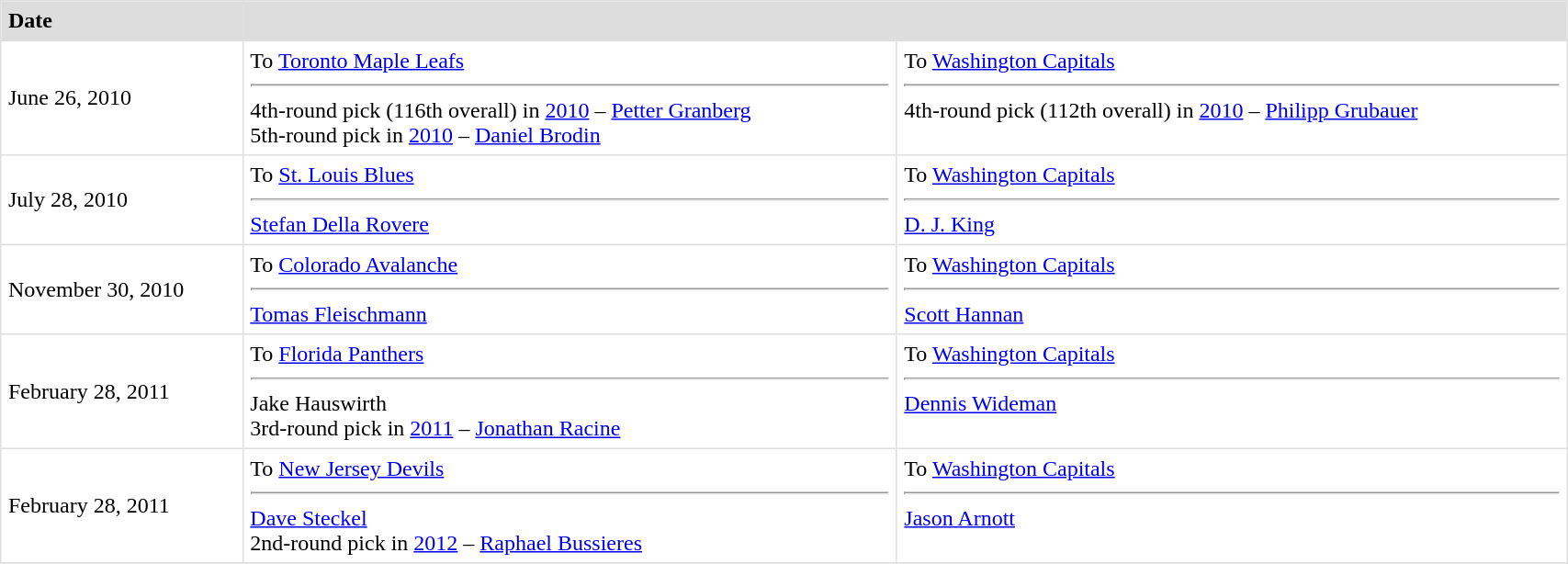<table border=1 style="border-collapse:collapse" bordercolor="#DFDFDF"  cellpadding="5" width=90%>
<tr bgcolor="#dddddd">
<td><strong>Date</strong></td>
<th colspan="2"></th>
</tr>
<tr>
<td>June 26, 2010<br></td>
<td valign="top">To <a href='#'>Toronto Maple Leafs</a><hr>4th-round pick (116th overall) in <a href='#'>2010</a> – <a href='#'>Petter Granberg</a><br>5th-round pick in <a href='#'>2010</a> – <a href='#'>Daniel Brodin</a></td>
<td valign="top">To <a href='#'>Washington Capitals</a><hr>4th-round pick (112th overall) in <a href='#'>2010</a> – <a href='#'>Philipp Grubauer</a></td>
</tr>
<tr>
<td>July 28, 2010<br></td>
<td valign="top">To <a href='#'>St. Louis Blues</a><hr><a href='#'>Stefan Della Rovere</a></td>
<td valign="top">To <a href='#'>Washington Capitals</a><hr><a href='#'>D. J. King</a></td>
</tr>
<tr>
<td>November 30, 2010<br></td>
<td valign="top">To <a href='#'>Colorado Avalanche</a><hr><a href='#'>Tomas Fleischmann</a></td>
<td valign="top">To <a href='#'>Washington Capitals</a><hr><a href='#'>Scott Hannan</a></td>
</tr>
<tr>
<td>February 28, 2011<br></td>
<td valign="top">To <a href='#'>Florida Panthers</a><hr>Jake Hauswirth<br>3rd-round pick in <a href='#'>2011</a> – <a href='#'>Jonathan Racine</a></td>
<td valign="top">To <a href='#'>Washington Capitals</a><hr><a href='#'>Dennis Wideman</a></td>
</tr>
<tr>
<td>February 28, 2011<br></td>
<td valign="top">To <a href='#'>New Jersey Devils</a><hr><a href='#'>Dave Steckel</a><br>2nd-round pick in <a href='#'>2012</a> – <a href='#'>Raphael Bussieres</a></td>
<td valign="top">To <a href='#'>Washington Capitals</a><hr><a href='#'>Jason Arnott</a></td>
</tr>
<tr>
</tr>
</table>
